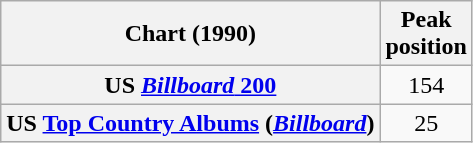<table class="wikitable sortable plainrowheaders" style="text-align:center">
<tr>
<th scope="col">Chart (1990)</th>
<th scope="col">Peak<br> position</th>
</tr>
<tr>
<th scope="row">US <a href='#'><em>Billboard</em> 200</a></th>
<td>154</td>
</tr>
<tr>
<th scope="row">US <a href='#'>Top Country Albums</a> (<em><a href='#'>Billboard</a></em>)</th>
<td>25</td>
</tr>
</table>
